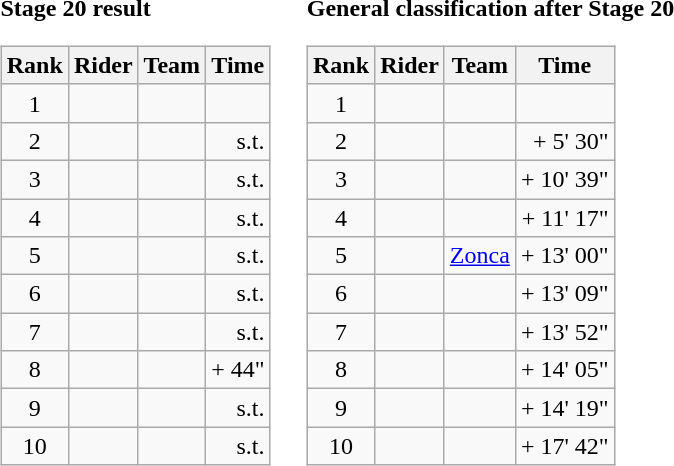<table>
<tr>
<td><strong>Stage 20 result</strong><br><table class="wikitable">
<tr>
<th scope="col">Rank</th>
<th scope="col">Rider</th>
<th scope="col">Team</th>
<th scope="col">Time</th>
</tr>
<tr>
<td style="text-align:center;">1</td>
<td></td>
<td></td>
<td style="text-align:right;"></td>
</tr>
<tr>
<td style="text-align:center;">2</td>
<td></td>
<td></td>
<td style="text-align:right;">s.t.</td>
</tr>
<tr>
<td style="text-align:center;">3</td>
<td></td>
<td></td>
<td style="text-align:right;">s.t.</td>
</tr>
<tr>
<td style="text-align:center;">4</td>
<td></td>
<td></td>
<td style="text-align:right;">s.t.</td>
</tr>
<tr>
<td style="text-align:center;">5</td>
<td></td>
<td></td>
<td style="text-align:right;">s.t.</td>
</tr>
<tr>
<td style="text-align:center;">6</td>
<td></td>
<td></td>
<td style="text-align:right;">s.t.</td>
</tr>
<tr>
<td style="text-align:center;">7</td>
<td></td>
<td></td>
<td style="text-align:right;">s.t.</td>
</tr>
<tr>
<td style="text-align:center;">8</td>
<td></td>
<td></td>
<td style="text-align:right;">+ 44"</td>
</tr>
<tr>
<td style="text-align:center;">9</td>
<td></td>
<td></td>
<td style="text-align:right;">s.t.</td>
</tr>
<tr>
<td style="text-align:center;">10</td>
<td></td>
<td></td>
<td style="text-align:right;">s.t.</td>
</tr>
</table>
</td>
<td></td>
<td><strong>General classification after Stage 20</strong><br><table class="wikitable">
<tr>
<th scope="col">Rank</th>
<th scope="col">Rider</th>
<th scope="col">Team</th>
<th scope="col">Time</th>
</tr>
<tr>
<td style="text-align:center;">1</td>
<td></td>
<td></td>
<td style="text-align:right;"></td>
</tr>
<tr>
<td style="text-align:center;">2</td>
<td></td>
<td></td>
<td style="text-align:right;">+ 5' 30"</td>
</tr>
<tr>
<td style="text-align:center;">3</td>
<td></td>
<td></td>
<td style="text-align:right;">+ 10' 39"</td>
</tr>
<tr>
<td style="text-align:center;">4</td>
<td></td>
<td></td>
<td style="text-align:right;">+ 11' 17"</td>
</tr>
<tr>
<td style="text-align:center;">5</td>
<td></td>
<td><a href='#'>Zonca</a></td>
<td style="text-align:right;">+ 13' 00"</td>
</tr>
<tr>
<td style="text-align:center;">6</td>
<td></td>
<td></td>
<td style="text-align:right;">+ 13' 09"</td>
</tr>
<tr>
<td style="text-align:center;">7</td>
<td></td>
<td></td>
<td style="text-align:right;">+ 13' 52"</td>
</tr>
<tr>
<td style="text-align:center;">8</td>
<td></td>
<td></td>
<td style="text-align:right;">+ 14' 05"</td>
</tr>
<tr>
<td style="text-align:center;">9</td>
<td></td>
<td></td>
<td style="text-align:right;">+ 14' 19"</td>
</tr>
<tr>
<td style="text-align:center;">10</td>
<td></td>
<td></td>
<td style="text-align:right;">+ 17' 42"</td>
</tr>
</table>
</td>
</tr>
</table>
